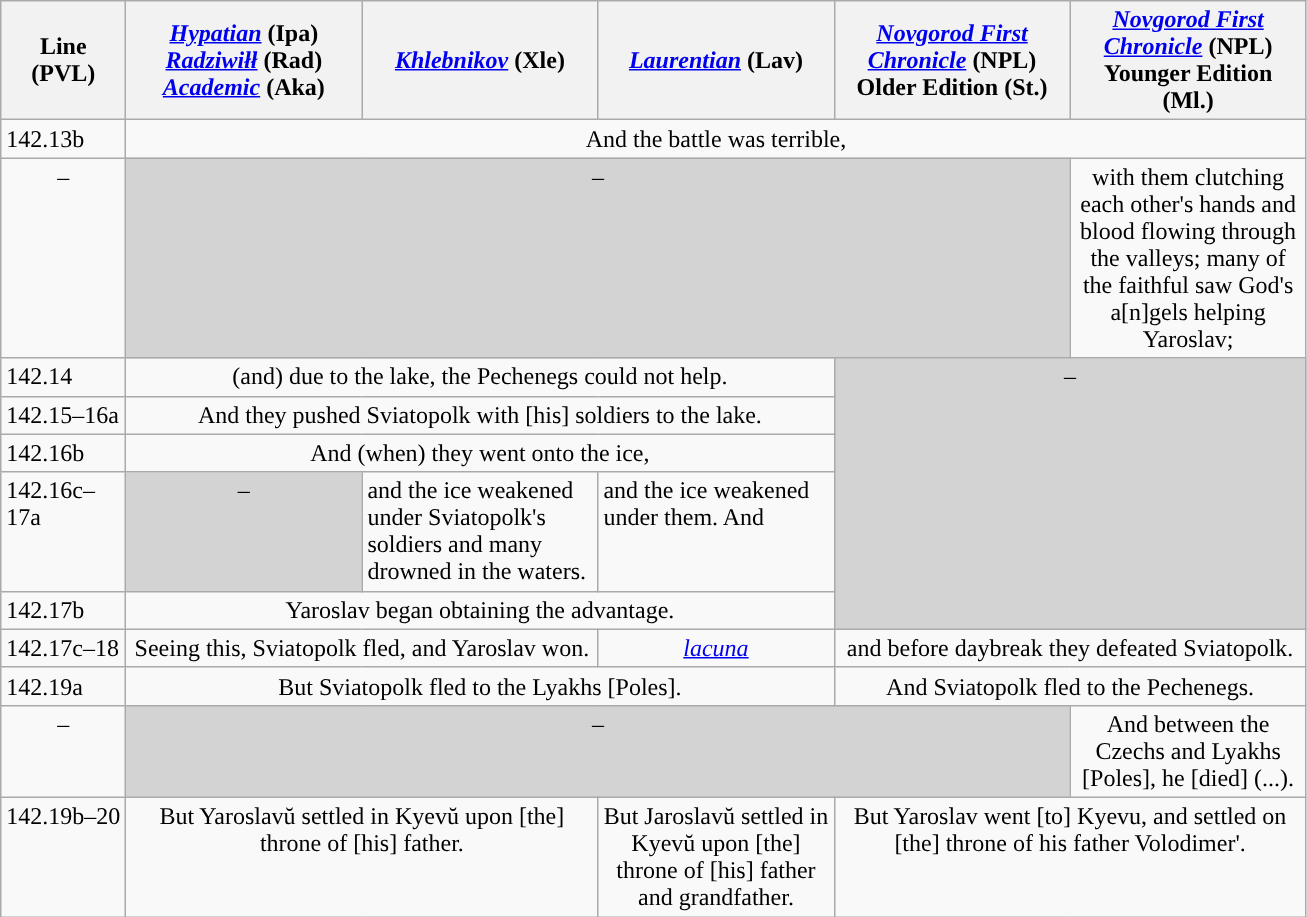<table class="wikitable mw-collapsible">
<tr>
<th style=max-width:2em>Line (PVL)</th>
<th style="width: 150px;"><em><a href='#'>Hypatian</a></em> (Ipa)<br><em><a href='#'>Radziwiłł</a></em> (Rad)<br><em><a href='#'>Academic</a></em> (Aka)</th>
<th style="width: 150px;"><em><a href='#'>Khlebnikov</a></em> (Xle)</th>
<th style="width: 150px;"><em><a href='#'>Laurentian</a></em> (Lav)</th>
<th style="width: 150px;"><em><a href='#'>Novgorod First Chronicle</a></em> (NPL)<br>Older Edition (St.)</th>
<th style="width: 150px;"><em><a href='#'>Novgorod First Chronicle</a></em> (NPL)<br>Younger Edition (Ml.)</th>
</tr>
<tr valign="top">
<td>142.13b</td>
<td colspan=5 align=center>And the battle was terrible,</td>
</tr>
<tr valign="top">
<td align=center>–</td>
<td colspan=4 align=center bgcolor=lightgrey>–</td>
<td align=center>with them clutching each other's hands and blood flowing through the valleys; many of the faithful saw God's a[n]gels helping Yaroslav;</td>
</tr>
<tr valign="top">
<td>142.14</td>
<td colspan=3 align=center>(and) due to the lake, the Pechenegs could not help.</td>
<td colspan=2 rowspan=5 align=center bgcolor=lightgrey>–</td>
</tr>
<tr valign="top">
<td>142.15–16a</td>
<td colspan=3 align=center>And they pushed Sviatopolk with [his] soldiers to the lake.</td>
</tr>
<tr valign="top">
<td>142.16b</td>
<td colspan=3 align=center>And (when) they went onto the ice,</td>
</tr>
<tr valign="top">
<td>142.16c–<br>17a</td>
<td align=center bgcolor=lightgrey>–</td>
<td>and the ice weakened under Sviatopolk's soldiers and many drowned in the waters.</td>
<td>and the ice weakened under them. And</td>
</tr>
<tr valign="top">
<td>142.17b</td>
<td colspan=3 align=center>Yaroslav began obtaining the advantage.</td>
</tr>
<tr valign="top">
<td>142.17c–18</td>
<td colspan=2 align=center>Seeing this, Sviatopolk fled, and Yaroslav won.</td>
<td align=center><a href='#'><em>lacuna</em></a></td>
<td colspan=2 align=center>and before daybreak they defeated Sviatopolk.</td>
</tr>
<tr valign="top">
<td>142.19a</td>
<td colspan=3 align=center>But Sviatopolk fled to the Lyakhs [Poles].</td>
<td colspan=2 align=center>And Sviatopolk fled to the Pechenegs.</td>
</tr>
<tr valign="top">
<td align=center>–</td>
<td colspan=4 align=center bgcolor=lightgrey>–</td>
<td align=center>And between the Czechs and Lyakhs [Poles], he [died] (...).</td>
</tr>
<tr valign="top">
<td>142.19b–20</td>
<td colspan=2 align=center>But Yaroslavŭ settled in Kyevŭ upon [the] throne of [his] father.</td>
<td align=center>But Jaroslavŭ settled in Kyevŭ upon [the] throne of [his] father and grandfather.</td>
<td colspan=2 align=center>But Yaroslav went [to] Kyevu, and settled on [the] throne of his father Volodimer'.</td>
</tr>
</table>
